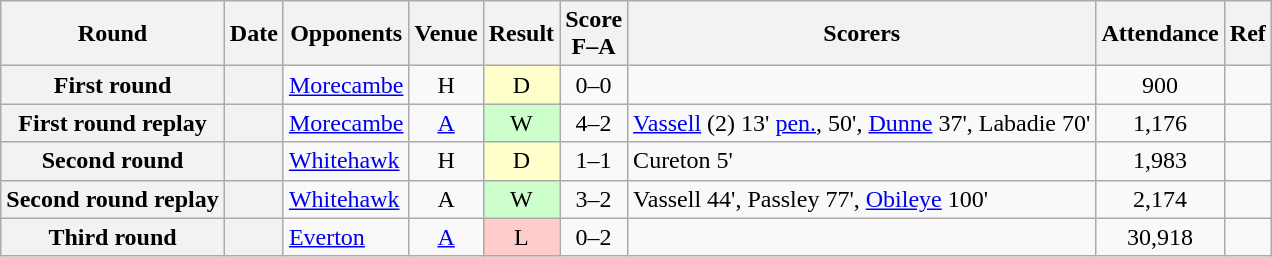<table class="wikitable plainrowheaders sortable" style="text-align:center">
<tr>
<th scope="col">Round</th>
<th scope="col">Date</th>
<th scope="col">Opponents</th>
<th scope="col">Venue</th>
<th scope="col">Result</th>
<th scope="col">Score<br>F–A</th>
<th scope="col" class="unsortable">Scorers</th>
<th scope="col">Attendance</th>
<th scope="col" class="unsortable">Ref</th>
</tr>
<tr>
<th scope="row">First round</th>
<th scope="row"></th>
<td align="left"><a href='#'>Morecambe</a></td>
<td>H</td>
<td style="background-color:#FFFFCC">D</td>
<td>0–0</td>
<td align="left"></td>
<td>900</td>
<td></td>
</tr>
<tr>
<th scope="row">First round replay</th>
<th scope="row"></th>
<td align="left"><a href='#'>Morecambe</a></td>
<td><a href='#'>A</a></td>
<td style="background-color:#CCFFCC">W</td>
<td>4–2</td>
<td align="left"><a href='#'>Vassell</a> (2) 13' <a href='#'>pen.</a>, 50', <a href='#'>Dunne</a> 37', Labadie 70'</td>
<td>1,176</td>
<td></td>
</tr>
<tr>
<th scope="row">Second round</th>
<th scope="row"></th>
<td align="left"><a href='#'>Whitehawk</a></td>
<td>H</td>
<td style="background-color:#FFFFCC">D</td>
<td>1–1</td>
<td align="left">Cureton 5'</td>
<td>1,983</td>
<td></td>
</tr>
<tr>
<th scope="row">Second round replay</th>
<th scope="row"></th>
<td align="left"><a href='#'>Whitehawk</a></td>
<td>A</td>
<td style="background-color:#CCFFCC">W</td>
<td>3–2 </td>
<td align="left">Vassell 44', Passley 77', <a href='#'>Obileye</a> 100'</td>
<td>2,174</td>
<td></td>
</tr>
<tr>
<th scope="row">Third round</th>
<th scope="row"></th>
<td align="left"><a href='#'>Everton</a></td>
<td><a href='#'>A</a></td>
<td style="background-color:#FFCccC">L</td>
<td>0–2</td>
<td align="left"></td>
<td>30,918</td>
<td></td>
</tr>
</table>
